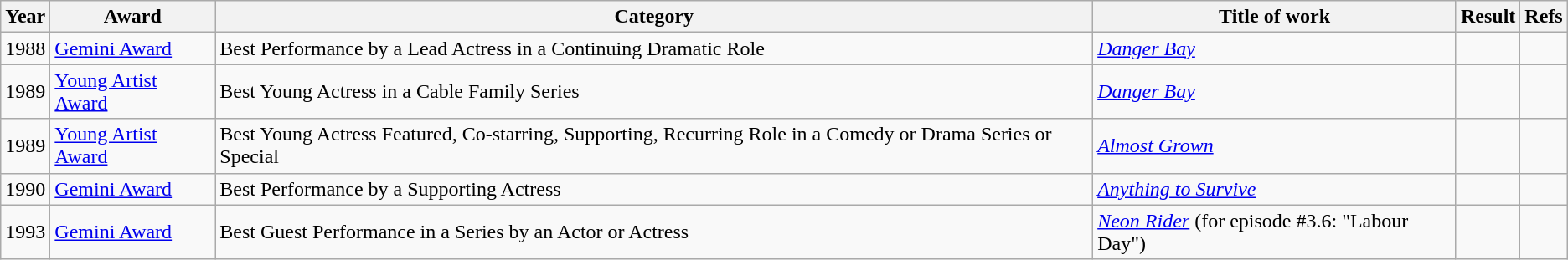<table class="wikitable sortable">
<tr>
<th>Year</th>
<th>Award</th>
<th>Category</th>
<th>Title of work</th>
<th>Result</th>
<th class="unsortable">Refs</th>
</tr>
<tr>
<td>1988</td>
<td><a href='#'>Gemini Award</a></td>
<td>Best Performance by a Lead Actress in a Continuing Dramatic Role</td>
<td><em><a href='#'>Danger Bay</a></em></td>
<td></td>
<td></td>
</tr>
<tr>
<td>1989</td>
<td><a href='#'>Young Artist Award</a></td>
<td>Best Young Actress in a Cable Family Series</td>
<td><em><a href='#'>Danger Bay</a></em></td>
<td></td>
<td></td>
</tr>
<tr>
<td>1989</td>
<td><a href='#'>Young Artist Award</a></td>
<td>Best Young Actress Featured, Co-starring, Supporting, Recurring Role in a Comedy or Drama Series or Special</td>
<td><a href='#'><em>Almost Grown</em></a></td>
<td></td>
<td></td>
</tr>
<tr>
<td>1990</td>
<td><a href='#'>Gemini Award</a></td>
<td>Best Performance by a Supporting Actress</td>
<td><em><a href='#'>Anything to Survive</a></em></td>
<td></td>
<td></td>
</tr>
<tr>
<td>1993</td>
<td><a href='#'>Gemini Award</a></td>
<td>Best Guest Performance in a Series by an Actor or Actress</td>
<td><em><a href='#'>Neon Rider</a></em> (for episode #3.6: "Labour Day")</td>
<td></td>
<td></td>
</tr>
</table>
